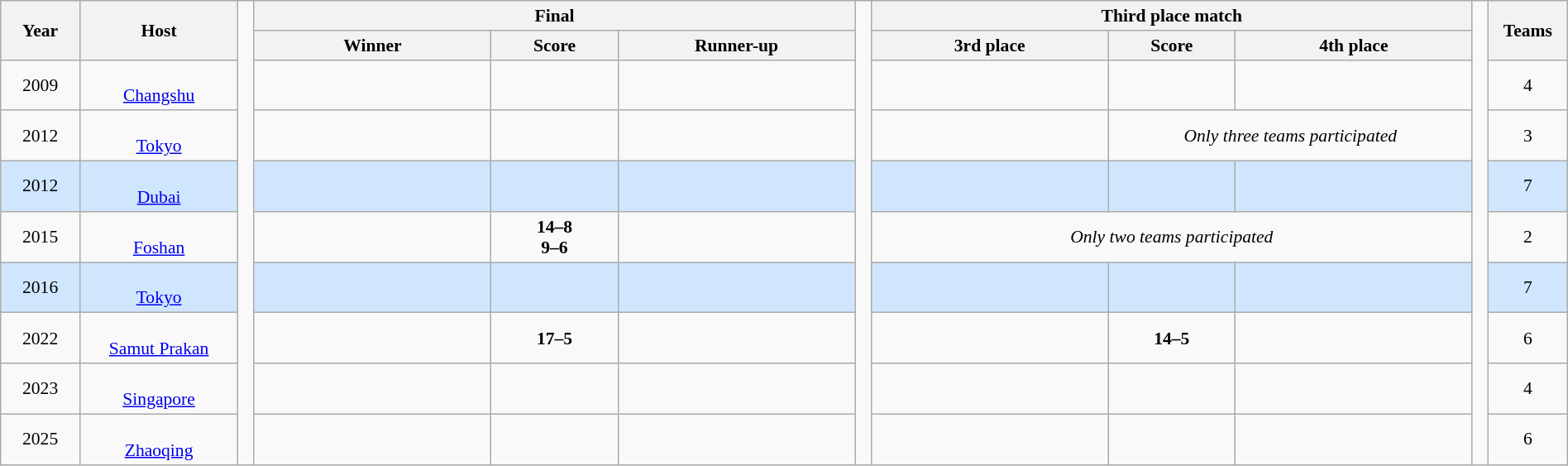<table class="wikitable" style="font-size:90%; width: 100%; text-align: center;">
<tr>
<th rowspan=2 width=5%>Year</th>
<th rowspan=2 width=10%>Host</th>
<td width=1% rowspan=10></td>
<th colspan=3>Final</th>
<td width=1% rowspan=10></td>
<th colspan=3>Third place match</th>
<td width=1% rowspan=10></td>
<th rowspan=2 width=5%>Teams</th>
</tr>
<tr>
<th width=15%>Winner</th>
<th width=8%>Score</th>
<th width=15%>Runner-up</th>
<th width=15%>3rd place</th>
<th width=8%>Score</th>
<th width=15%>4th place</th>
</tr>
<tr>
<td>2009<br></td>
<td><br><a href='#'>Changshu</a></td>
<td><strong></strong></td>
<td></td>
<td></td>
<td></td>
<td></td>
<td></td>
<td>4</td>
</tr>
<tr>
<td>2012<br></td>
<td><br><a href='#'>Tokyo</a></td>
<td><strong></strong></td>
<td></td>
<td></td>
<td></td>
<td colspan=2><em>Only three teams participated</em></td>
<td>3</td>
</tr>
<tr style="background: #D0E6FF;">
<td>2012<br></td>
<td><br><a href='#'>Dubai</a></td>
<td><strong></strong></td>
<td></td>
<td></td>
<td></td>
<td></td>
<td></td>
<td>7</td>
</tr>
<tr>
<td>2015<br></td>
<td><br><a href='#'>Foshan</a></td>
<td><strong></strong></td>
<td><strong>14–8<br>9–6</strong></td>
<td></td>
<td colspan=3><em>Only two teams participated</em></td>
<td>2</td>
</tr>
<tr style="background: #D0E6FF;">
<td>2016<br></td>
<td><br><a href='#'>Tokyo</a></td>
<td><strong></strong></td>
<td></td>
<td></td>
<td></td>
<td></td>
<td></td>
<td>7</td>
</tr>
<tr>
<td>2022<br></td>
<td><br><a href='#'>Samut Prakan</a></td>
<td><strong></strong></td>
<td><strong>17–5</strong></td>
<td></td>
<td></td>
<td><strong>14–5</strong></td>
<td></td>
<td>6</td>
</tr>
<tr>
<td>2023<br></td>
<td><br><a href='#'>Singapore</a></td>
<td><strong></strong></td>
<td></td>
<td></td>
<td></td>
<td></td>
<td></td>
<td>4</td>
</tr>
<tr>
<td>2025<br></td>
<td><br><a href='#'>Zhaoqing</a></td>
<td><strong></strong></td>
<td></td>
<td></td>
<td></td>
<td></td>
<td></td>
<td>6</td>
</tr>
</table>
